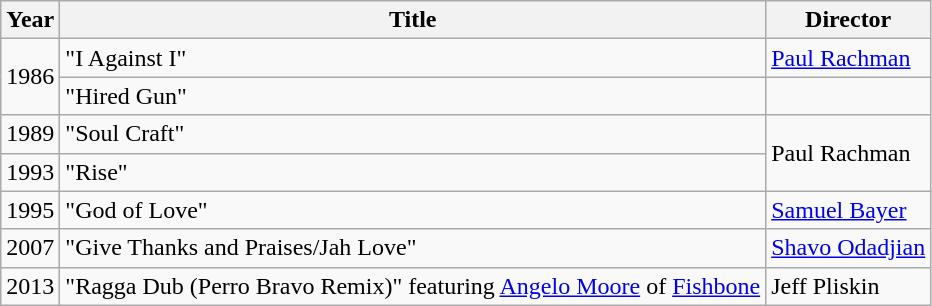<table class="wikitable">
<tr>
<th>Year</th>
<th>Title</th>
<th>Director</th>
</tr>
<tr>
<td rowspan=2>1986</td>
<td>"I Against I"</td>
<td><a href='#'>Paul Rachman</a></td>
</tr>
<tr>
<td>"Hired Gun"</td>
<td></td>
</tr>
<tr>
<td>1989</td>
<td>"Soul Craft"</td>
<td rowspan=2>Paul Rachman</td>
</tr>
<tr>
<td>1993</td>
<td>"Rise"</td>
</tr>
<tr>
<td>1995</td>
<td>"God of Love"</td>
<td><a href='#'>Samuel Bayer</a></td>
</tr>
<tr>
<td>2007</td>
<td>"Give Thanks and Praises/Jah Love"</td>
<td><a href='#'>Shavo Odadjian</a></td>
</tr>
<tr>
<td>2013</td>
<td>"Ragga Dub (Perro Bravo Remix)" featuring <a href='#'>Angelo Moore</a> of <a href='#'>Fishbone</a></td>
<td>Jeff Pliskin</td>
</tr>
</table>
